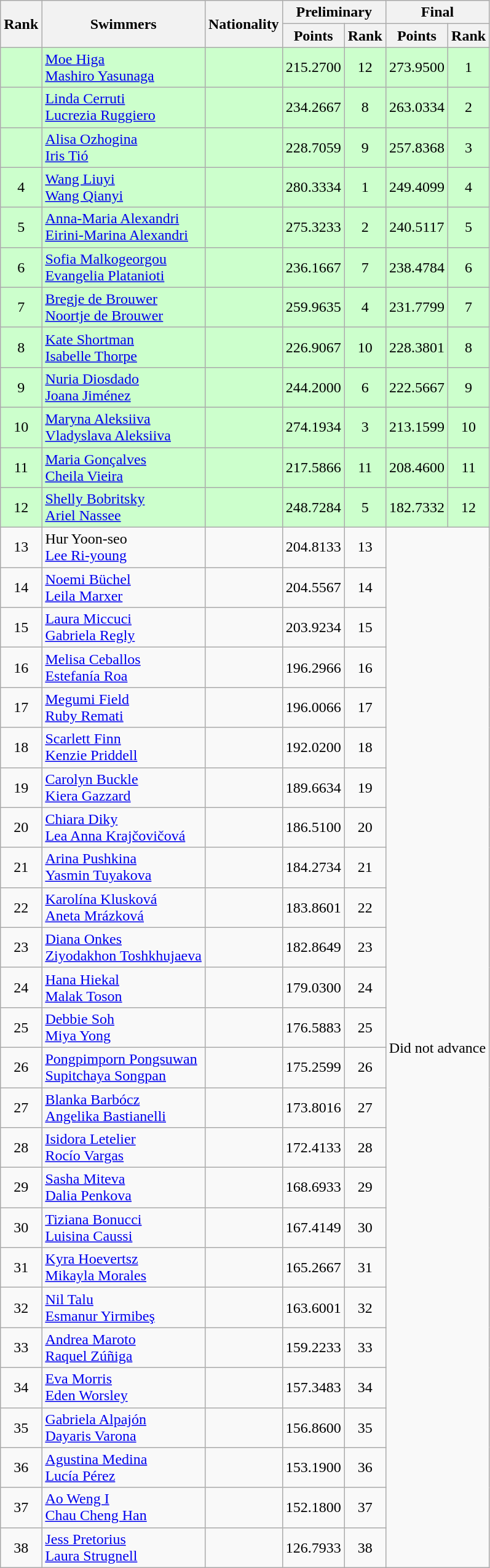<table class="wikitable sortable" style="text-align:center">
<tr>
<th rowspan=2>Rank</th>
<th rowspan=2>Swimmers</th>
<th rowspan=2>Nationality</th>
<th colspan=2>Preliminary</th>
<th colspan=2>Final</th>
</tr>
<tr>
<th>Points</th>
<th>Rank</th>
<th>Points</th>
<th>Rank</th>
</tr>
<tr bgcolor=ccffcc>
<td></td>
<td align=left><a href='#'>Moe Higa</a><br><a href='#'>Mashiro Yasunaga</a></td>
<td align=left></td>
<td>215.2700</td>
<td>12</td>
<td>273.9500</td>
<td>1</td>
</tr>
<tr bgcolor=ccffcc>
<td></td>
<td align=left><a href='#'>Linda Cerruti</a><br><a href='#'>Lucrezia Ruggiero</a></td>
<td align=left></td>
<td>234.2667</td>
<td>8</td>
<td>263.0334</td>
<td>2</td>
</tr>
<tr bgcolor=ccffcc>
<td></td>
<td align=left><a href='#'>Alisa Ozhogina</a><br><a href='#'>Iris Tió</a></td>
<td align=left></td>
<td>228.7059</td>
<td>9</td>
<td>257.8368</td>
<td>3</td>
</tr>
<tr bgcolor=ccffcc>
<td>4</td>
<td align=left><a href='#'>Wang Liuyi</a><br><a href='#'>Wang Qianyi</a></td>
<td align=left></td>
<td>280.3334</td>
<td>1</td>
<td>249.4099</td>
<td>4</td>
</tr>
<tr bgcolor=ccffcc>
<td>5</td>
<td align=left><a href='#'>Anna-Maria Alexandri</a><br><a href='#'>Eirini-Marina Alexandri</a></td>
<td align=left></td>
<td>275.3233</td>
<td>2</td>
<td>240.5117</td>
<td>5</td>
</tr>
<tr bgcolor=ccffcc>
<td>6</td>
<td align=left><a href='#'>Sofia Malkogeorgou</a><br><a href='#'>Evangelia Platanioti</a></td>
<td align=left></td>
<td>236.1667</td>
<td>7</td>
<td>238.4784</td>
<td>6</td>
</tr>
<tr bgcolor=ccffcc>
<td>7</td>
<td align=left><a href='#'>Bregje de Brouwer</a><br><a href='#'>Noortje de Brouwer</a></td>
<td align=left></td>
<td>259.9635</td>
<td>4</td>
<td>231.7799</td>
<td>7</td>
</tr>
<tr bgcolor=ccffcc>
<td>8</td>
<td align=left><a href='#'>Kate Shortman</a><br><a href='#'>Isabelle Thorpe</a></td>
<td align=left></td>
<td>226.9067</td>
<td>10</td>
<td>228.3801</td>
<td>8</td>
</tr>
<tr bgcolor=ccffcc>
<td>9</td>
<td align=left><a href='#'>Nuria Diosdado</a><br><a href='#'>Joana Jiménez</a></td>
<td align=left></td>
<td>244.2000</td>
<td>6</td>
<td>222.5667</td>
<td>9</td>
</tr>
<tr bgcolor=ccffcc>
<td>10</td>
<td align=left><a href='#'>Maryna Aleksiiva</a><br><a href='#'>Vladyslava Aleksiiva</a></td>
<td align=left></td>
<td>274.1934</td>
<td>3</td>
<td>213.1599</td>
<td>10</td>
</tr>
<tr bgcolor=ccffcc>
<td>11</td>
<td align=left><a href='#'>Maria Gonçalves</a><br><a href='#'>Cheila Vieira</a></td>
<td align=left></td>
<td>217.5866</td>
<td>11</td>
<td>208.4600</td>
<td>11</td>
</tr>
<tr bgcolor=ccffcc>
<td>12</td>
<td align=left><a href='#'>Shelly Bobritsky</a><br><a href='#'>Ariel Nassee</a></td>
<td align=left></td>
<td>248.7284</td>
<td>5</td>
<td>182.7332</td>
<td>12</td>
</tr>
<tr>
<td>13</td>
<td align=left>Hur Yoon-seo<br><a href='#'>Lee Ri-young</a></td>
<td align=left></td>
<td>204.8133</td>
<td>13</td>
<td rowspan=26 colspan=2>Did not advance</td>
</tr>
<tr>
<td>14</td>
<td align=left><a href='#'>Noemi Büchel</a><br><a href='#'>Leila Marxer</a></td>
<td align=left></td>
<td>204.5567</td>
<td>14</td>
</tr>
<tr>
<td>15</td>
<td align=left><a href='#'>Laura Miccuci</a><br><a href='#'>Gabriela Regly</a></td>
<td align=left></td>
<td>203.9234</td>
<td>15</td>
</tr>
<tr>
<td>16</td>
<td align=left><a href='#'>Melisa Ceballos</a><br><a href='#'>Estefanía Roa</a></td>
<td align=left></td>
<td>196.2966</td>
<td>16</td>
</tr>
<tr>
<td>17</td>
<td align=left><a href='#'>Megumi Field</a><br><a href='#'>Ruby Remati</a></td>
<td align=left></td>
<td>196.0066</td>
<td>17</td>
</tr>
<tr>
<td>18</td>
<td align=left><a href='#'>Scarlett Finn</a><br><a href='#'>Kenzie Priddell</a></td>
<td align=left></td>
<td>192.0200</td>
<td>18</td>
</tr>
<tr>
<td>19</td>
<td align=left><a href='#'>Carolyn Buckle</a><br><a href='#'>Kiera Gazzard</a></td>
<td align=left></td>
<td>189.6634</td>
<td>19</td>
</tr>
<tr>
<td>20</td>
<td align=left><a href='#'>Chiara Diky</a><br><a href='#'>Lea Anna Krajčovičová</a></td>
<td align=left></td>
<td>186.5100</td>
<td>20</td>
</tr>
<tr>
<td>21</td>
<td align=left><a href='#'>Arina Pushkina</a><br><a href='#'>Yasmin Tuyakova</a></td>
<td align=left></td>
<td>184.2734</td>
<td>21</td>
</tr>
<tr>
<td>22</td>
<td align=left><a href='#'>Karolína Klusková</a><br><a href='#'>Aneta Mrázková</a></td>
<td align=left></td>
<td>183.8601</td>
<td>22</td>
</tr>
<tr>
<td>23</td>
<td align=left><a href='#'>Diana Onkes</a><br><a href='#'>Ziyodakhon Toshkhujaeva</a></td>
<td align=left></td>
<td>182.8649</td>
<td>23</td>
</tr>
<tr>
<td>24</td>
<td align=left><a href='#'>Hana Hiekal</a><br><a href='#'>Malak Toson</a></td>
<td align=left></td>
<td>179.0300</td>
<td>24</td>
</tr>
<tr>
<td>25</td>
<td align=left><a href='#'>Debbie Soh</a><br><a href='#'>Miya Yong</a></td>
<td align=left></td>
<td>176.5883</td>
<td>25</td>
</tr>
<tr>
<td>26</td>
<td align=left><a href='#'>Pongpimporn Pongsuwan</a><br><a href='#'>Supitchaya Songpan</a></td>
<td align=left></td>
<td>175.2599</td>
<td>26</td>
</tr>
<tr>
<td>27</td>
<td align=left><a href='#'>Blanka Barbócz</a><br><a href='#'>Angelika Bastianelli</a></td>
<td align=left></td>
<td>173.8016</td>
<td>27</td>
</tr>
<tr>
<td>28</td>
<td align=left><a href='#'>Isidora Letelier</a><br><a href='#'>Rocío Vargas</a></td>
<td align=left></td>
<td>172.4133</td>
<td>28</td>
</tr>
<tr>
<td>29</td>
<td align=left><a href='#'>Sasha Miteva</a><br><a href='#'>Dalia Penkova</a></td>
<td align=left></td>
<td>168.6933</td>
<td>29</td>
</tr>
<tr>
<td>30</td>
<td align=left><a href='#'>Tiziana Bonucci</a><br><a href='#'>Luisina Caussi</a></td>
<td align=left></td>
<td>167.4149</td>
<td>30</td>
</tr>
<tr>
<td>31</td>
<td align=left><a href='#'>Kyra Hoevertsz</a><br><a href='#'>Mikayla Morales</a></td>
<td align=left></td>
<td>165.2667</td>
<td>31</td>
</tr>
<tr>
<td>32</td>
<td align=left><a href='#'>Nil Talu</a><br><a href='#'>Esmanur Yirmibeş</a></td>
<td align=left></td>
<td>163.6001</td>
<td>32</td>
</tr>
<tr>
<td>33</td>
<td align=left><a href='#'>Andrea Maroto</a><br><a href='#'>Raquel Zúñiga</a></td>
<td align=left></td>
<td>159.2233</td>
<td>33</td>
</tr>
<tr>
<td>34</td>
<td align=left><a href='#'>Eva Morris</a><br><a href='#'>Eden Worsley</a></td>
<td align=left></td>
<td>157.3483</td>
<td>34</td>
</tr>
<tr>
<td>35</td>
<td align=left><a href='#'>Gabriela Alpajón</a><br><a href='#'>Dayaris Varona</a></td>
<td align=left></td>
<td>156.8600</td>
<td>35</td>
</tr>
<tr>
<td>36</td>
<td align=left><a href='#'>Agustina Medina</a><br><a href='#'>Lucía Pérez</a></td>
<td align=left></td>
<td>153.1900</td>
<td>36</td>
</tr>
<tr>
<td>37</td>
<td align=left><a href='#'>Ao Weng I</a><br><a href='#'>Chau Cheng Han</a></td>
<td align=left></td>
<td>152.1800</td>
<td>37</td>
</tr>
<tr>
<td>38</td>
<td align=left><a href='#'>Jess Pretorius</a><br><a href='#'>Laura Strugnell</a></td>
<td align=left></td>
<td>126.7933</td>
<td>38</td>
</tr>
</table>
